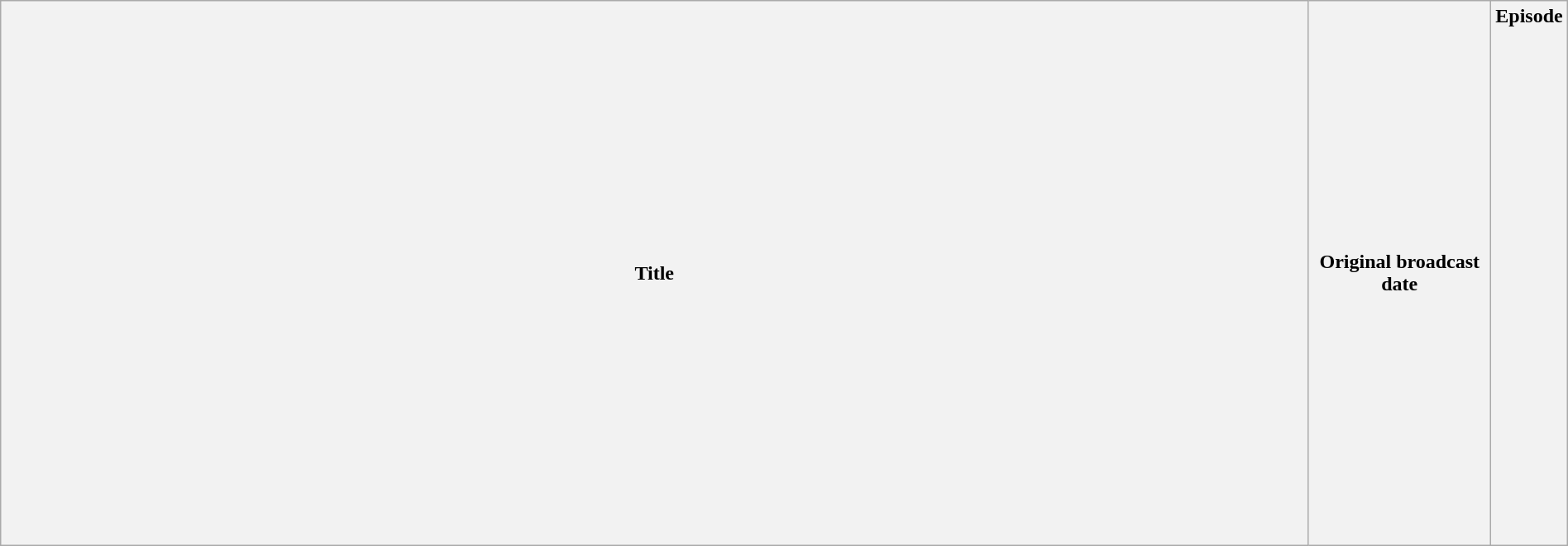<table class="wikitable plainrowheaders" style="width:100%; margin:auto;">
<tr>
<th>Title</th>
<th width="140">Original broadcast date</th>
<th width="40">Episode<br><br><br><br><br><br><br><br><br><br><br><br><br><br><br><br><br><br><br><br><br><br><br><br></th>
</tr>
</table>
